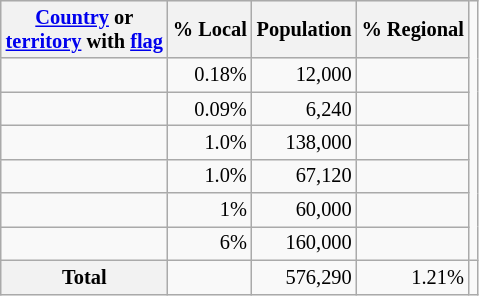<table class="wikitable sortable" style="font-size:85%;">
<tr style="background:#ececec;">
<th><a href='#'>Country</a> or <br><a href='#'>territory</a> with <a href='#'>flag</a></th>
<th>% Local</th>
<th>Population</th>
<th>% Regional</th>
</tr>
<tr>
<td style="text-align:left;"></td>
<td style="text-align:right;">0.18%</td>
<td style="text-align:right;">12,000</td>
<td style="text-align:right;"></td>
</tr>
<tr>
<td style="text-align:left;"></td>
<td style="text-align:right;">0.09%</td>
<td style="text-align:right;">6,240</td>
<td style="text-align:right;"></td>
</tr>
<tr>
<td style="text-align:left;"></td>
<td style="text-align:right;">1.0%</td>
<td style="text-align:right;">138,000</td>
<td style="text-align:right;"></td>
</tr>
<tr>
<td style="text-align:left;"></td>
<td style="text-align:right;">1.0%</td>
<td style="text-align:right;">67,120</td>
<td style="text-align:right;"></td>
</tr>
<tr>
<td style="text-align:left;"></td>
<td style="text-align:right;">1%</td>
<td style="text-align:right;">60,000</td>
<td style="text-align:right;"></td>
</tr>
<tr>
<td ="text-align:left;"></td>
<td style="text-align:right;">6%</td>
<td style="text-align:right;">160,000</td>
<td style="text-align:right;"></td>
</tr>
<tr class="sortbottom">
<th>Total</th>
<td style="text-align:right;"></td>
<td style="text-align:right;">576,290</td>
<td style="text-align:right;">1.21%</td>
<td></td>
</tr>
</table>
